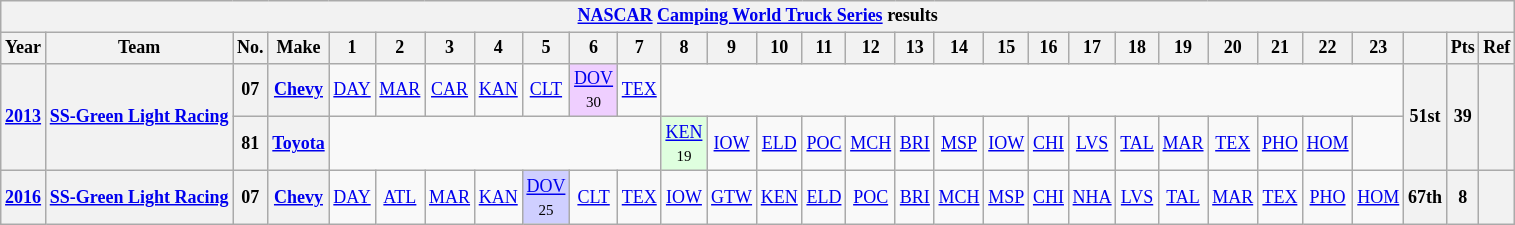<table class="wikitable" style="text-align:center; font-size:75%">
<tr>
<th colspan=45><a href='#'>NASCAR</a> <a href='#'>Camping World Truck Series</a> results</th>
</tr>
<tr>
<th>Year</th>
<th>Team</th>
<th>No.</th>
<th>Make</th>
<th>1</th>
<th>2</th>
<th>3</th>
<th>4</th>
<th>5</th>
<th>6</th>
<th>7</th>
<th>8</th>
<th>9</th>
<th>10</th>
<th>11</th>
<th>12</th>
<th>13</th>
<th>14</th>
<th>15</th>
<th>16</th>
<th>17</th>
<th>18</th>
<th>19</th>
<th>20</th>
<th>21</th>
<th>22</th>
<th>23</th>
<th></th>
<th>Pts</th>
<th>Ref</th>
</tr>
<tr>
<th rowspan=2><a href='#'>2013</a></th>
<th rowspan=2><a href='#'>SS-Green Light Racing</a></th>
<th>07</th>
<th><a href='#'>Chevy</a></th>
<td><a href='#'>DAY</a></td>
<td><a href='#'>MAR</a></td>
<td><a href='#'>CAR</a></td>
<td><a href='#'>KAN</a></td>
<td><a href='#'>CLT</a></td>
<td style="background:#EFCFFF;"><a href='#'>DOV</a><br><small>30</small></td>
<td><a href='#'>TEX</a></td>
<td colspan=16></td>
<th rowspan=2>51st</th>
<th rowspan=2>39</th>
<th rowspan=2></th>
</tr>
<tr>
<th>81</th>
<th><a href='#'>Toyota</a></th>
<td colspan=7></td>
<td style="background:#DFFFDF;"><a href='#'>KEN</a><br><small>19</small></td>
<td><a href='#'>IOW</a></td>
<td><a href='#'>ELD</a></td>
<td><a href='#'>POC</a></td>
<td><a href='#'>MCH</a></td>
<td><a href='#'>BRI</a></td>
<td><a href='#'>MSP</a></td>
<td><a href='#'>IOW</a></td>
<td><a href='#'>CHI</a></td>
<td><a href='#'>LVS</a></td>
<td><a href='#'>TAL</a></td>
<td><a href='#'>MAR</a></td>
<td><a href='#'>TEX</a></td>
<td><a href='#'>PHO</a></td>
<td><a href='#'>HOM</a></td>
<td></td>
</tr>
<tr>
<th><a href='#'>2016</a></th>
<th><a href='#'>SS-Green Light Racing</a></th>
<th>07</th>
<th><a href='#'>Chevy</a></th>
<td><a href='#'>DAY</a></td>
<td><a href='#'>ATL</a></td>
<td><a href='#'>MAR</a></td>
<td><a href='#'>KAN</a></td>
<td style="background:#CFCFFF;"><a href='#'>DOV</a><br><small>25</small></td>
<td><a href='#'>CLT</a></td>
<td><a href='#'>TEX</a></td>
<td><a href='#'>IOW</a></td>
<td><a href='#'>GTW</a></td>
<td><a href='#'>KEN</a></td>
<td><a href='#'>ELD</a></td>
<td><a href='#'>POC</a></td>
<td><a href='#'>BRI</a></td>
<td><a href='#'>MCH</a></td>
<td><a href='#'>MSP</a></td>
<td><a href='#'>CHI</a></td>
<td><a href='#'>NHA</a></td>
<td><a href='#'>LVS</a></td>
<td><a href='#'>TAL</a></td>
<td><a href='#'>MAR</a></td>
<td><a href='#'>TEX</a></td>
<td><a href='#'>PHO</a></td>
<td><a href='#'>HOM</a></td>
<th>67th</th>
<th>8</th>
<th></th>
</tr>
</table>
